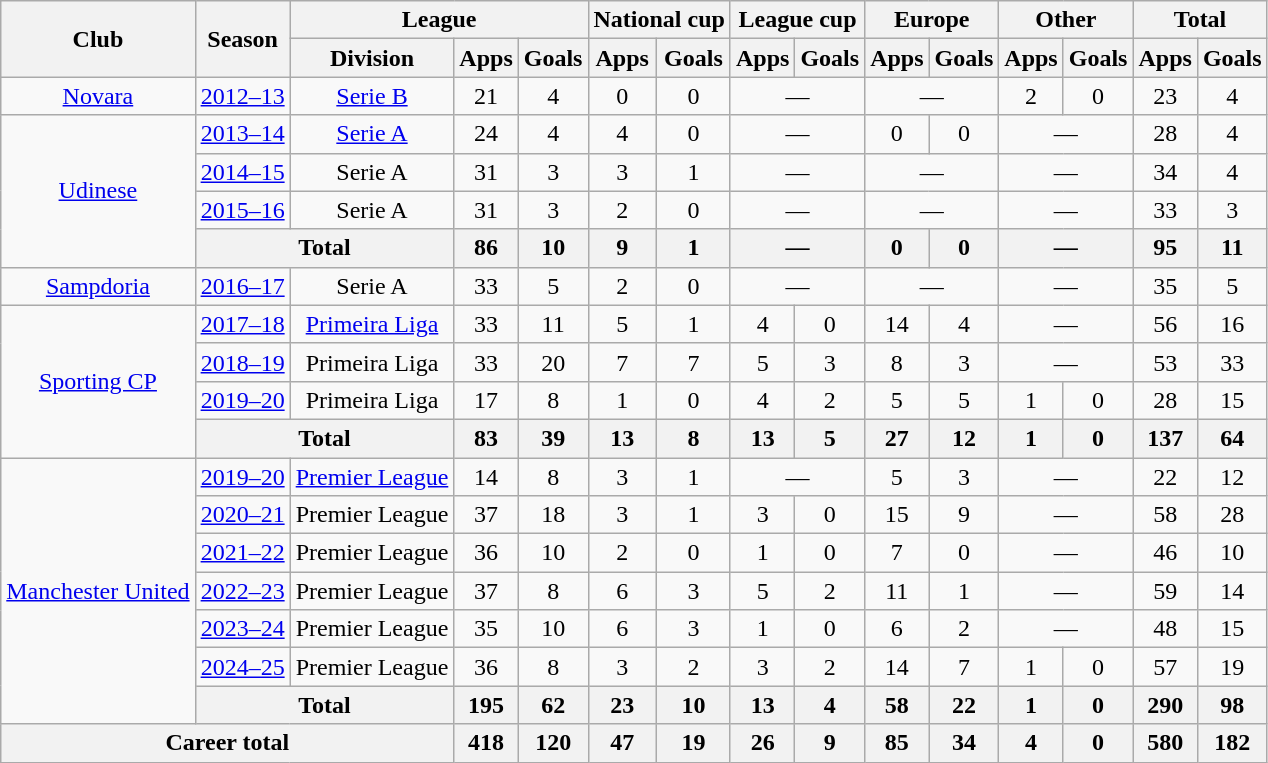<table class="wikitable" style="text-align: center;">
<tr>
<th rowspan="2">Club</th>
<th rowspan="2">Season</th>
<th colspan="3">League</th>
<th colspan="2">National cup</th>
<th colspan="2">League cup</th>
<th colspan="2">Europe</th>
<th colspan="2">Other</th>
<th colspan="2">Total</th>
</tr>
<tr>
<th>Division</th>
<th>Apps</th>
<th>Goals</th>
<th>Apps</th>
<th>Goals</th>
<th>Apps</th>
<th>Goals</th>
<th>Apps</th>
<th>Goals</th>
<th>Apps</th>
<th>Goals</th>
<th>Apps</th>
<th>Goals</th>
</tr>
<tr>
<td><a href='#'>Novara</a></td>
<td><a href='#'>2012–13</a></td>
<td><a href='#'>Serie B</a></td>
<td>21</td>
<td>4</td>
<td>0</td>
<td>0</td>
<td colspan="2">—</td>
<td colspan="2">—</td>
<td>2</td>
<td>0</td>
<td>23</td>
<td>4</td>
</tr>
<tr>
<td rowspan="4"><a href='#'>Udinese</a></td>
<td><a href='#'>2013–14</a></td>
<td><a href='#'>Serie A</a></td>
<td>24</td>
<td>4</td>
<td>4</td>
<td>0</td>
<td colspan="2">—</td>
<td>0</td>
<td>0</td>
<td colspan="2">—</td>
<td>28</td>
<td>4</td>
</tr>
<tr>
<td><a href='#'>2014–15</a></td>
<td>Serie A</td>
<td>31</td>
<td>3</td>
<td>3</td>
<td>1</td>
<td colspan="2">—</td>
<td colspan="2">—</td>
<td colspan="2">—</td>
<td>34</td>
<td>4</td>
</tr>
<tr>
<td><a href='#'>2015–16</a></td>
<td>Serie A</td>
<td>31</td>
<td>3</td>
<td>2</td>
<td>0</td>
<td colspan="2">—</td>
<td colspan="2">—</td>
<td colspan="2">—</td>
<td>33</td>
<td>3</td>
</tr>
<tr>
<th colspan="2">Total</th>
<th>86</th>
<th>10</th>
<th>9</th>
<th>1</th>
<th colspan="2">—</th>
<th>0</th>
<th>0</th>
<th colspan="2">—</th>
<th>95</th>
<th>11</th>
</tr>
<tr>
<td><a href='#'>Sampdoria</a></td>
<td><a href='#'>2016–17</a></td>
<td>Serie A</td>
<td>33</td>
<td>5</td>
<td>2</td>
<td>0</td>
<td colspan="2">—</td>
<td colspan="2">—</td>
<td colspan="2">—</td>
<td>35</td>
<td>5</td>
</tr>
<tr>
<td rowspan="4"><a href='#'>Sporting CP</a></td>
<td><a href='#'>2017–18</a></td>
<td><a href='#'>Primeira Liga</a></td>
<td>33</td>
<td>11</td>
<td>5</td>
<td>1</td>
<td>4</td>
<td>0</td>
<td>14</td>
<td>4</td>
<td colspan="2">—</td>
<td>56</td>
<td>16</td>
</tr>
<tr>
<td><a href='#'>2018–19</a></td>
<td>Primeira Liga</td>
<td>33</td>
<td>20</td>
<td>7</td>
<td>7</td>
<td>5</td>
<td>3</td>
<td>8</td>
<td>3</td>
<td colspan="2">—</td>
<td>53</td>
<td>33</td>
</tr>
<tr>
<td><a href='#'>2019–20</a></td>
<td>Primeira Liga</td>
<td>17</td>
<td>8</td>
<td>1</td>
<td>0</td>
<td>4</td>
<td>2</td>
<td>5</td>
<td>5</td>
<td>1</td>
<td>0</td>
<td>28</td>
<td>15</td>
</tr>
<tr>
<th colspan="2">Total</th>
<th>83</th>
<th>39</th>
<th>13</th>
<th>8</th>
<th>13</th>
<th>5</th>
<th>27</th>
<th>12</th>
<th>1</th>
<th>0</th>
<th>137</th>
<th>64</th>
</tr>
<tr>
<td rowspan="7"><a href='#'>Manchester United</a></td>
<td><a href='#'>2019–20</a></td>
<td><a href='#'>Premier League</a></td>
<td>14</td>
<td>8</td>
<td>3</td>
<td>1</td>
<td colspan="2">—</td>
<td>5</td>
<td>3</td>
<td colspan="2">—</td>
<td>22</td>
<td>12</td>
</tr>
<tr>
<td><a href='#'>2020–21</a></td>
<td>Premier League</td>
<td>37</td>
<td>18</td>
<td>3</td>
<td>1</td>
<td>3</td>
<td>0</td>
<td>15</td>
<td>9</td>
<td colspan="2">—</td>
<td>58</td>
<td>28</td>
</tr>
<tr>
<td><a href='#'>2021–22</a></td>
<td>Premier League</td>
<td>36</td>
<td>10</td>
<td>2</td>
<td>0</td>
<td>1</td>
<td>0</td>
<td>7</td>
<td>0</td>
<td colspan="2">—</td>
<td>46</td>
<td>10</td>
</tr>
<tr>
<td><a href='#'>2022–23</a></td>
<td>Premier League</td>
<td>37</td>
<td>8</td>
<td>6</td>
<td>3</td>
<td>5</td>
<td>2</td>
<td>11</td>
<td>1</td>
<td colspan="2">—</td>
<td>59</td>
<td>14</td>
</tr>
<tr>
<td><a href='#'>2023–24</a></td>
<td>Premier League</td>
<td>35</td>
<td>10</td>
<td>6</td>
<td>3</td>
<td>1</td>
<td>0</td>
<td>6</td>
<td>2</td>
<td colspan="2">—</td>
<td>48</td>
<td>15</td>
</tr>
<tr>
<td><a href='#'>2024–25</a></td>
<td>Premier League</td>
<td>36</td>
<td>8</td>
<td>3</td>
<td>2</td>
<td>3</td>
<td>2</td>
<td>14</td>
<td>7</td>
<td>1</td>
<td>0</td>
<td>57</td>
<td>19</td>
</tr>
<tr>
<th colspan="2">Total</th>
<th>195</th>
<th>62</th>
<th>23</th>
<th>10</th>
<th>13</th>
<th>4</th>
<th>58</th>
<th>22</th>
<th>1</th>
<th>0</th>
<th>290</th>
<th>98</th>
</tr>
<tr>
<th colspan="3">Career total</th>
<th>418</th>
<th>120</th>
<th>47</th>
<th>19</th>
<th>26</th>
<th>9</th>
<th>85</th>
<th>34</th>
<th>4</th>
<th>0</th>
<th>580</th>
<th>182</th>
</tr>
</table>
